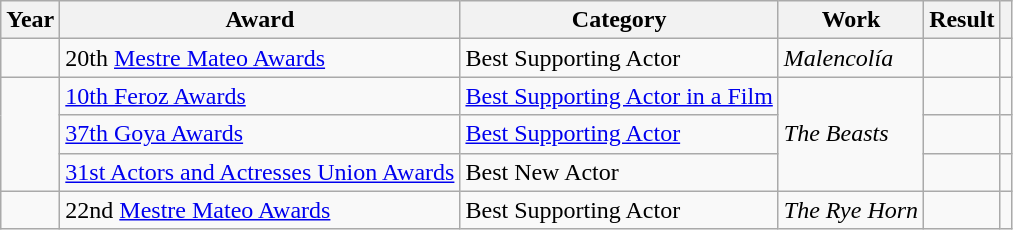<table class="wikitable sortable plainrowheaders">
<tr>
<th>Year</th>
<th>Award</th>
<th>Category</th>
<th>Work</th>
<th>Result</th>
<th scope="col" class="unsortable"></th>
</tr>
<tr>
<td></td>
<td>20th <a href='#'>Mestre Mateo Awards</a></td>
<td>Best Supporting Actor</td>
<td><em>Malencolía</em></td>
<td></td>
<td></td>
</tr>
<tr>
<td rowspan = "3"></td>
<td><a href='#'>10th Feroz Awards</a></td>
<td><a href='#'>Best Supporting Actor in a Film</a></td>
<td rowspan = "3"><em>The Beasts</em></td>
<td></td>
<td></td>
</tr>
<tr>
<td><a href='#'>37th Goya Awards</a></td>
<td><a href='#'>Best Supporting Actor</a></td>
<td></td>
<td></td>
</tr>
<tr>
<td><a href='#'>31st Actors and Actresses Union Awards</a></td>
<td>Best New Actor</td>
<td></td>
<td></td>
</tr>
<tr>
<td></td>
<td>22nd <a href='#'>Mestre Mateo Awards</a></td>
<td>Best Supporting Actor</td>
<td><em>The Rye Horn</em></td>
<td></td>
<td></td>
</tr>
</table>
